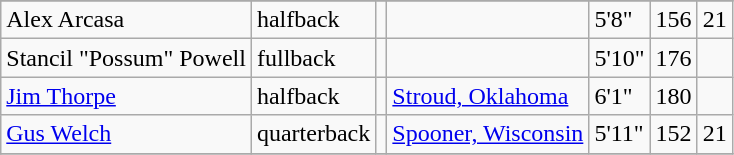<table class="wikitable">
<tr>
</tr>
<tr>
<td>Alex Arcasa</td>
<td>halfback</td>
<td></td>
<td></td>
<td>5'8"</td>
<td>156</td>
<td>21</td>
</tr>
<tr>
<td>Stancil "Possum" Powell</td>
<td>fullback</td>
<td></td>
<td></td>
<td>5'10"</td>
<td>176</td>
</tr>
<tr>
<td><a href='#'>Jim Thorpe</a></td>
<td>halfback</td>
<td></td>
<td><a href='#'>Stroud, Oklahoma</a></td>
<td>6'1"</td>
<td>180</td>
<td></td>
</tr>
<tr>
<td><a href='#'>Gus Welch</a></td>
<td>quarterback</td>
<td></td>
<td><a href='#'>Spooner, Wisconsin</a></td>
<td>5'11"</td>
<td>152</td>
<td>21</td>
</tr>
<tr>
</tr>
</table>
